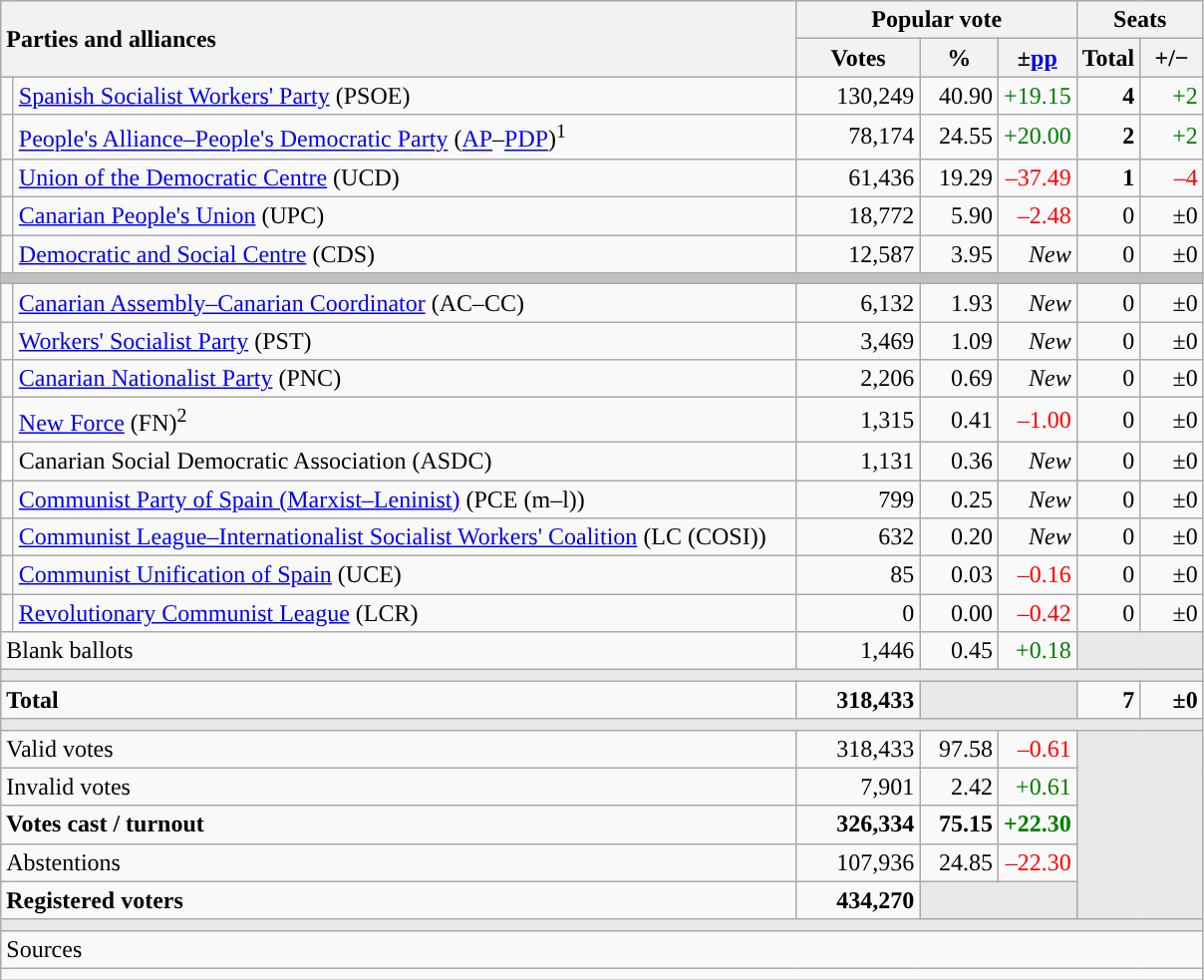<table class="wikitable" style="text-align:right;">
<tr>
<th style="text-align:left;" rowspan="2" colspan="2" width="525">Parties and alliances</th>
<th colspan="3">Popular vote</th>
<th colspan="2">Seats</th>
</tr>
<tr>
<th width="75">Votes</th>
<th width="45">%</th>
<th width="45">±<a href='#'>pp</a></th>
<th width="35">Total</th>
<th width="35">+/−</th>
</tr>
<tr>
<td width="1" style="color:inherit;background:"></td>
<td align="left"><a href='#'>Spanish Socialist Workers' Party</a> (PSOE)</td>
<td>130,249</td>
<td>40.90</td>
<td style="color:green;">+19.15</td>
<td><strong>4</strong></td>
<td style="color:green;">+2</td>
</tr>
<tr>
<td style="color:inherit;background:"></td>
<td align="left"><a href='#'>People's Alliance–People's Democratic Party</a> (<a href='#'>AP</a>–<a href='#'>PDP</a>)<sup>1</sup></td>
<td>78,174</td>
<td>24.55</td>
<td style="color:green;">+20.00</td>
<td><strong>2</strong></td>
<td style="color:green;">+2</td>
</tr>
<tr>
<td style="color:inherit;background:"></td>
<td align="left"><a href='#'>Union of the Democratic Centre</a> (UCD)</td>
<td>61,436</td>
<td>19.29</td>
<td style="color:red;">–37.49</td>
<td><strong>1</strong></td>
<td style="color:red;">–4</td>
</tr>
<tr>
<td style="color:inherit;background:"></td>
<td align="left"><a href='#'>Canarian People's Union</a> (UPC)</td>
<td>18,772</td>
<td>5.90</td>
<td style="color:red;">–2.48</td>
<td>0</td>
<td>±0</td>
</tr>
<tr>
<td style="color:inherit;background:"></td>
<td align="left"><a href='#'>Democratic and Social Centre</a> (CDS)</td>
<td>12,587</td>
<td>3.95</td>
<td><em>New</em></td>
<td>0</td>
<td>±0</td>
</tr>
<tr>
<td colspan="7" bgcolor="#C0C0C0"></td>
</tr>
<tr>
<td style="color:inherit;background:"></td>
<td align="left"><a href='#'>Canarian Assembly–Canarian Coordinator</a> (AC–CC)</td>
<td>6,132</td>
<td>1.93</td>
<td><em>New</em></td>
<td>0</td>
<td>±0</td>
</tr>
<tr>
<td style="color:inherit;background:"></td>
<td align="left"><a href='#'>Workers' Socialist Party</a> (PST)</td>
<td>3,469</td>
<td>1.09</td>
<td><em>New</em></td>
<td>0</td>
<td>±0</td>
</tr>
<tr>
<td style="color:inherit;background:"></td>
<td align="left"><a href='#'>Canarian Nationalist Party</a> (PNC)</td>
<td>2,206</td>
<td>0.69</td>
<td><em>New</em></td>
<td>0</td>
<td>±0</td>
</tr>
<tr>
<td style="color:inherit;background:"></td>
<td align="left"><a href='#'>New Force</a> (FN)<sup>2</sup></td>
<td>1,315</td>
<td>0.41</td>
<td style="color:red;">–1.00</td>
<td>0</td>
<td>±0</td>
</tr>
<tr>
<td bgcolor="white"></td>
<td align="left">Canarian Social Democratic Association (ASDC)</td>
<td>1,131</td>
<td>0.36</td>
<td><em>New</em></td>
<td>0</td>
<td>±0</td>
</tr>
<tr>
<td style="color:inherit;background:"></td>
<td align="left"><a href='#'>Communist Party of Spain (Marxist–Leninist)</a> (PCE (m–l))</td>
<td>799</td>
<td>0.25</td>
<td><em>New</em></td>
<td>0</td>
<td>±0</td>
</tr>
<tr>
<td style="color:inherit;background:"></td>
<td align="left"><a href='#'>Communist League–Internationalist Socialist Workers' Coalition</a> (LC (COSI))</td>
<td>632</td>
<td>0.20</td>
<td><em>New</em></td>
<td>0</td>
<td>±0</td>
</tr>
<tr>
<td style="color:inherit;background:"></td>
<td align="left"><a href='#'>Communist Unification of Spain</a> (UCE)</td>
<td>85</td>
<td>0.03</td>
<td style="color:red;">–0.16</td>
<td>0</td>
<td>±0</td>
</tr>
<tr>
<td style="color:inherit;background:"></td>
<td align="left"><a href='#'>Revolutionary Communist League</a> (LCR)</td>
<td>0</td>
<td>0.00</td>
<td style="color:red;">–0.42</td>
<td>0</td>
<td>±0</td>
</tr>
<tr>
<td align="left" colspan="2">Blank ballots</td>
<td>1,446</td>
<td>0.45</td>
<td style="color:green;">+0.18</td>
<td bgcolor="#E9E9E9" colspan="2"></td>
</tr>
<tr>
<td colspan="7" bgcolor="#E9E9E9"></td>
</tr>
<tr style="font-weight:bold;">
<td align="left" colspan="2">Total</td>
<td>318,433</td>
<td bgcolor="#E9E9E9" colspan="2"></td>
<td>7</td>
<td>±0</td>
</tr>
<tr>
<td colspan="7" bgcolor="#E9E9E9"></td>
</tr>
<tr>
<td align="left" colspan="2">Valid votes</td>
<td>318,433</td>
<td>97.58</td>
<td style="color:red;">–0.61</td>
<td bgcolor="#E9E9E9" colspan="2" rowspan="5"></td>
</tr>
<tr>
<td align="left" colspan="2">Invalid votes</td>
<td>7,901</td>
<td>2.42</td>
<td style="color:green;">+0.61</td>
</tr>
<tr style="font-weight:bold;">
<td align="left" colspan="2">Votes cast / turnout</td>
<td>326,334</td>
<td>75.15</td>
<td style="color:green;">+22.30</td>
</tr>
<tr>
<td align="left" colspan="2">Abstentions</td>
<td>107,936</td>
<td>24.85</td>
<td style="color:red;">–22.30</td>
</tr>
<tr style="font-weight:bold;">
<td align="left" colspan="2">Registered voters</td>
<td>434,270</td>
<td bgcolor="#E9E9E9" colspan="2"></td>
</tr>
<tr>
<td colspan="7" bgcolor="#E9E9E9"></td>
</tr>
<tr>
<td align="left" colspan="7">Sources</td>
</tr>
<tr>
<td colspan="7" style="text-align:left; max-width:790px;"></td>
</tr>
</table>
